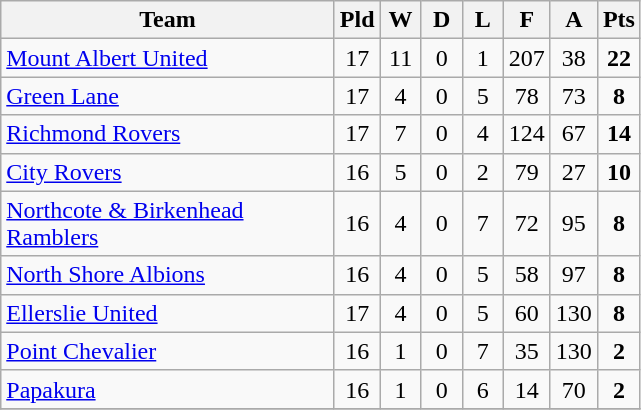<table class="wikitable" style="text-align:center;">
<tr>
<th width=215>Team</th>
<th width=20 abbr="Played">Pld</th>
<th width=20 abbr="Won">W</th>
<th width=20 abbr="Drawn">D</th>
<th width=20 abbr="Lost">L</th>
<th width=20 abbr="For">F</th>
<th width=20 abbr="Against">A</th>
<th width=20 abbr="Points">Pts</th>
</tr>
<tr>
<td style="text-align:left;"><a href='#'>Mount Albert United</a></td>
<td>17</td>
<td>11</td>
<td>0</td>
<td>1</td>
<td>207</td>
<td>38</td>
<td><strong>22</strong></td>
</tr>
<tr>
<td style="text-align:left;"><a href='#'>Green Lane</a></td>
<td>17</td>
<td>4</td>
<td>0</td>
<td>5</td>
<td>78</td>
<td>73</td>
<td><strong>8</strong></td>
</tr>
<tr>
<td style="text-align:left;"><a href='#'>Richmond Rovers</a></td>
<td>17</td>
<td>7</td>
<td>0</td>
<td>4</td>
<td>124</td>
<td>67</td>
<td><strong>14</strong></td>
</tr>
<tr>
<td style="text-align:left;"><a href='#'>City Rovers</a></td>
<td>16</td>
<td>5</td>
<td>0</td>
<td>2</td>
<td>79</td>
<td>27</td>
<td><strong>10</strong></td>
</tr>
<tr>
<td style="text-align:left;"><a href='#'>Northcote & Birkenhead Ramblers</a></td>
<td>16</td>
<td>4</td>
<td>0</td>
<td>7</td>
<td>72</td>
<td>95</td>
<td><strong>8</strong></td>
</tr>
<tr>
<td style="text-align:left;"><a href='#'>North Shore Albions</a></td>
<td>16</td>
<td>4</td>
<td>0</td>
<td>5</td>
<td>58</td>
<td>97</td>
<td><strong>8</strong></td>
</tr>
<tr>
<td style="text-align:left;"><a href='#'>Ellerslie United</a></td>
<td>17</td>
<td>4</td>
<td>0</td>
<td>5</td>
<td>60</td>
<td>130</td>
<td><strong>8</strong></td>
</tr>
<tr>
<td style="text-align:left;"><a href='#'>Point Chevalier</a></td>
<td>16</td>
<td>1</td>
<td>0</td>
<td>7</td>
<td>35</td>
<td>130</td>
<td><strong>2</strong></td>
</tr>
<tr>
<td style="text-align:left;"><a href='#'>Papakura</a></td>
<td>16</td>
<td>1</td>
<td>0</td>
<td>6</td>
<td>14</td>
<td>70</td>
<td><strong>2</strong></td>
</tr>
<tr>
</tr>
</table>
